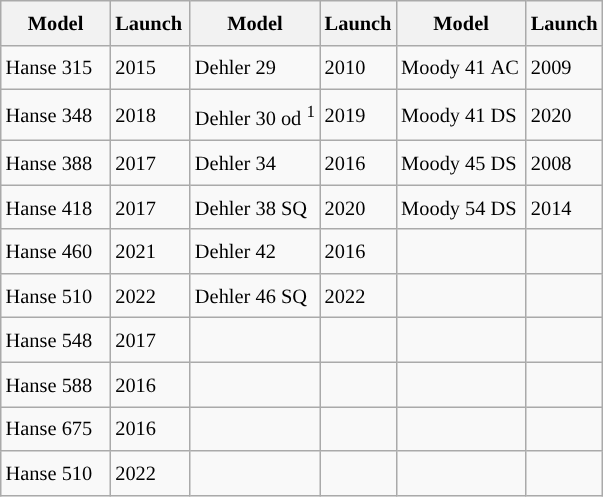<table class="wikitable" style="text-align:center; font-size:85%; line-height:170%">
<tr>
<td style="text-align: center;width: 50pt;background: #f2f2f2"><strong>Model</strong></td>
<td style="text-align: left;width: 35pt;background: #f2f2f2"><strong>Launch</strong></td>
<td style="text-align: center;width: 45pt;background: #f2f2f2"><strong>Model</strong></td>
<td style="text-align: left;width: 30pt;background: #f2f2f2"><strong>Launch</strong></td>
<td style="text-align: center;width: 60pt;background: #f2f2f2"><strong>Model</strong></td>
<td style="text-align: left;width: 20pt;background: #f2f2f2"><strong>Launch</strong></td>
</tr>
<tr>
<td style="text-align: left">Hanse 315</td>
<td style="text-align: left">2015</td>
<td style="text-align: left">Dehler 29</td>
<td style="text-align: left">2010</td>
<td style="text-align: left">Moody 41 AC</td>
<td style="text-align: left">2009</td>
</tr>
<tr>
<td style="text-align: left">Hanse 348</td>
<td style="text-align: left">2018</td>
<td style="text-align: left">Dehler 30 od <sup>1</sup></td>
<td style="text-align: left">2019</td>
<td style="text-align: left">Moody 41 DS</td>
<td style="text-align: left">2020</td>
</tr>
<tr>
<td style="text-align: left">Hanse 388</td>
<td style="text-align: left">2017</td>
<td style="text-align: left">Dehler 34</td>
<td style="text-align: left">2016</td>
<td style="text-align: left">Moody 45 DS</td>
<td style="text-align: left">2008</td>
</tr>
<tr>
<td style="text-align: left">Hanse 418</td>
<td style="text-align: left">2017</td>
<td style="text-align: left">Dehler 38 SQ</td>
<td style="text-align: left">2020</td>
<td style="text-align: left">Moody 54 DS</td>
<td style="text-align: left">2014</td>
</tr>
<tr>
<td style="text-align: left">Hanse 460</td>
<td style="text-align: left">2021</td>
<td style="text-align: left">Dehler 42</td>
<td style="text-align: left">2016</td>
<td></td>
<td></td>
</tr>
<tr>
<td style="text-align: left">Hanse 510</td>
<td style="text-align: left">2022</td>
<td style="text-align: left">Dehler 46 SQ</td>
<td style="text-align: left">2022</td>
<td></td>
<td></td>
</tr>
<tr>
<td style="text-align: left">Hanse 548</td>
<td style="text-align: left">2017</td>
<td style="text-align: left"></td>
<td style="text-align: left"></td>
<td></td>
<td></td>
</tr>
<tr>
<td style="text-align: left">Hanse 588</td>
<td style="text-align: left">2016</td>
<td></td>
<td></td>
<td></td>
<td></td>
</tr>
<tr>
<td style="text-align: left">Hanse 675</td>
<td style="text-align: left">2016</td>
<td></td>
<td></td>
<td></td>
<td></td>
</tr>
<tr>
<td style="text-align: left">Hanse 510</td>
<td style="text-align: left">2022</td>
<td></td>
<td></td>
<td></td>
<td></td>
</tr>
</table>
